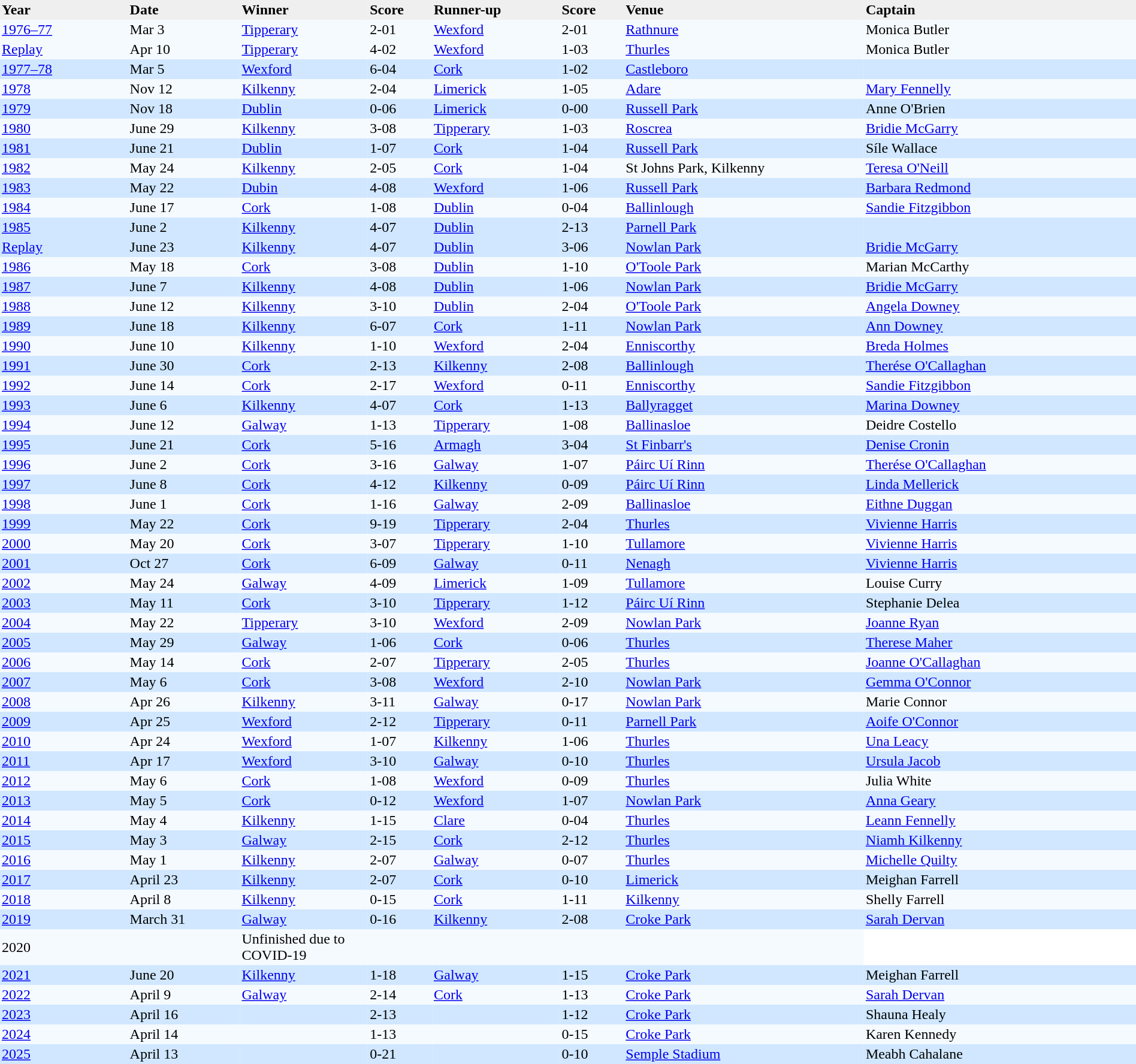<table cellpadding=2 cellspacing=4 width=100% style=border-collapse:collapse>
<tr align=left style=background:#efefef;>
<th width=8%>Year</th>
<th width=7%>Date</th>
<th width=8%>Winner</th>
<th width=4%>Score</th>
<th width=8%>Runner-up</th>
<th width=4%>Score</th>
<th width=15%>Venue</th>
<th width=17%>Captain</th>
</tr>
<tr bgcolor=#F5FAFF>
<td><a href='#'>1976–77</a></td>
<td>Mar 3</td>
<td><a href='#'>Tipperary</a></td>
<td>2-01</td>
<td><a href='#'>Wexford</a></td>
<td>2-01</td>
<td><a href='#'>Rathnure</a></td>
<td>Monica Butler</td>
</tr>
<tr bgcolor=#F5FAFF>
<td><a href='#'>Replay</a></td>
<td>Apr 10</td>
<td><a href='#'>Tipperary</a></td>
<td>4-02</td>
<td><a href='#'>Wexford</a></td>
<td>1-03</td>
<td><a href='#'>Thurles</a></td>
<td>Monica Butler</td>
</tr>
<tr bgcolor=#D0E7FF>
<td><a href='#'>1977–78</a></td>
<td>Mar 5</td>
<td><a href='#'>Wexford</a></td>
<td>6-04</td>
<td><a href='#'>Cork</a></td>
<td>1-02</td>
<td><a href='#'>Castleboro</a></td>
<td></td>
</tr>
<tr bgcolor=#F5FAFF>
<td><a href='#'>1978</a></td>
<td>Nov 12</td>
<td><a href='#'>Kilkenny</a></td>
<td>2-04</td>
<td><a href='#'>Limerick</a></td>
<td>1-05</td>
<td><a href='#'>Adare</a></td>
<td><a href='#'>Mary Fennelly</a></td>
</tr>
<tr bgcolor=#D0E7FF>
<td><a href='#'>1979</a></td>
<td>Nov 18</td>
<td><a href='#'>Dublin</a></td>
<td>0-06</td>
<td><a href='#'>Limerick</a></td>
<td>0-00</td>
<td><a href='#'>Russell Park</a></td>
<td>Anne O'Brien</td>
</tr>
<tr bgcolor=#F5FAFF>
<td><a href='#'>1980</a></td>
<td>June 29</td>
<td><a href='#'>Kilkenny</a></td>
<td>3-08</td>
<td><a href='#'>Tipperary</a></td>
<td>1-03</td>
<td><a href='#'>Roscrea</a></td>
<td><a href='#'>Bridie McGarry</a></td>
</tr>
<tr bgcolor=#D0E7FF>
<td><a href='#'>1981</a></td>
<td>June 21</td>
<td><a href='#'>Dublin</a></td>
<td>1-07</td>
<td><a href='#'>Cork</a></td>
<td>1-04</td>
<td><a href='#'>Russell Park</a></td>
<td>Síle Wallace</td>
</tr>
<tr bgcolor=#F5FAFF>
<td><a href='#'>1982</a></td>
<td>May 24</td>
<td><a href='#'>Kilkenny</a></td>
<td>2-05</td>
<td><a href='#'>Cork</a></td>
<td>1-04</td>
<td>St Johns Park, Kilkenny</td>
<td><a href='#'>Teresa O'Neill</a></td>
</tr>
<tr bgcolor=#D0E7FF>
<td><a href='#'>1983</a></td>
<td>May 22</td>
<td><a href='#'>Dubin</a></td>
<td>4-08</td>
<td><a href='#'>Wexford</a></td>
<td>1-06</td>
<td><a href='#'>Russell Park</a></td>
<td><a href='#'>Barbara Redmond</a></td>
</tr>
<tr bgcolor=#F5FAFF>
<td><a href='#'>1984</a></td>
<td>June 17</td>
<td><a href='#'>Cork</a></td>
<td>1-08</td>
<td><a href='#'>Dublin</a></td>
<td>0-04</td>
<td><a href='#'>Ballinlough</a></td>
<td><a href='#'>Sandie Fitzgibbon</a></td>
</tr>
<tr bgcolor=#D0E7FF>
<td><a href='#'>1985</a></td>
<td>June 2</td>
<td><a href='#'>Kilkenny</a></td>
<td>4-07</td>
<td><a href='#'>Dublin</a></td>
<td>2-13</td>
<td><a href='#'>Parnell Park</a></td>
<td></td>
</tr>
<tr bgcolor=#D0E7FF>
<td><a href='#'>Replay</a></td>
<td>June 23</td>
<td><a href='#'>Kilkenny</a></td>
<td>4-07</td>
<td><a href='#'>Dublin</a></td>
<td>3-06</td>
<td><a href='#'>Nowlan Park</a></td>
<td><a href='#'>Bridie McGarry</a></td>
</tr>
<tr bgcolor=#F5FAFF>
<td><a href='#'>1986</a></td>
<td>May 18</td>
<td><a href='#'>Cork</a></td>
<td>3-08</td>
<td><a href='#'>Dublin</a></td>
<td>1-10</td>
<td><a href='#'>O'Toole Park</a></td>
<td>Marian McCarthy</td>
</tr>
<tr bgcolor=#D0E7FF>
<td><a href='#'>1987</a></td>
<td>June 7</td>
<td><a href='#'>Kilkenny</a></td>
<td>4-08</td>
<td><a href='#'>Dublin</a></td>
<td>1-06</td>
<td><a href='#'>Nowlan Park</a></td>
<td><a href='#'>Bridie McGarry</a></td>
</tr>
<tr bgcolor=#F5FAFF>
<td><a href='#'>1988</a></td>
<td>June 12</td>
<td><a href='#'>Kilkenny</a></td>
<td>3-10</td>
<td><a href='#'>Dublin</a></td>
<td>2-04</td>
<td><a href='#'>O'Toole Park</a></td>
<td><a href='#'>Angela Downey</a></td>
</tr>
<tr bgcolor=#D0E7FF>
<td><a href='#'>1989</a></td>
<td>June 18</td>
<td><a href='#'>Kilkenny</a></td>
<td>6-07</td>
<td><a href='#'>Cork</a></td>
<td>1-11</td>
<td><a href='#'>Nowlan Park</a></td>
<td><a href='#'>Ann Downey</a></td>
</tr>
<tr bgcolor=#F5FAFF>
<td><a href='#'>1990</a></td>
<td>June 10</td>
<td><a href='#'>Kilkenny</a></td>
<td>1-10</td>
<td><a href='#'>Wexford</a></td>
<td>2-04</td>
<td><a href='#'>Enniscorthy</a></td>
<td><a href='#'>Breda Holmes</a></td>
</tr>
<tr bgcolor=#D0E7FF>
<td><a href='#'>1991</a></td>
<td>June 30</td>
<td><a href='#'>Cork</a></td>
<td>2-13</td>
<td><a href='#'>Kilkenny</a></td>
<td>2-08</td>
<td><a href='#'>Ballinlough</a></td>
<td><a href='#'>Therése O'Callaghan</a></td>
</tr>
<tr bgcolor=#F5FAFF>
<td><a href='#'>1992</a></td>
<td>June 14</td>
<td><a href='#'>Cork</a></td>
<td>2-17</td>
<td><a href='#'>Wexford</a></td>
<td>0-11</td>
<td><a href='#'>Enniscorthy</a></td>
<td><a href='#'>Sandie Fitzgibbon</a></td>
</tr>
<tr bgcolor=#D0E7FF>
<td><a href='#'>1993</a></td>
<td>June 6</td>
<td><a href='#'>Kilkenny</a></td>
<td>4-07</td>
<td><a href='#'>Cork</a></td>
<td>1-13</td>
<td><a href='#'>Ballyragget</a></td>
<td><a href='#'>Marina Downey</a></td>
</tr>
<tr bgcolor=#F5FAFF>
<td><a href='#'>1994</a></td>
<td>June 12</td>
<td><a href='#'>Galway</a></td>
<td>1-13</td>
<td><a href='#'>Tipperary</a></td>
<td>1-08</td>
<td><a href='#'>Ballinasloe</a></td>
<td>Deidre Costello</td>
</tr>
<tr bgcolor=#D0E7FF>
<td><a href='#'>1995</a></td>
<td>June 21</td>
<td><a href='#'>Cork</a></td>
<td>5-16</td>
<td><a href='#'>Armagh</a></td>
<td>3-04</td>
<td><a href='#'>St Finbarr's</a></td>
<td><a href='#'>Denise Cronin</a></td>
</tr>
<tr bgcolor=#F5FAFF>
<td><a href='#'>1996</a></td>
<td>June 2</td>
<td><a href='#'>Cork</a></td>
<td>3-16</td>
<td><a href='#'>Galway</a></td>
<td>1-07</td>
<td><a href='#'>Páirc Uí Rinn</a></td>
<td><a href='#'>Therése O'Callaghan</a></td>
</tr>
<tr bgcolor=#D0E7FF>
<td><a href='#'>1997</a></td>
<td>June 8</td>
<td><a href='#'>Cork</a></td>
<td>4-12</td>
<td><a href='#'>Kilkenny</a></td>
<td>0-09</td>
<td><a href='#'>Páirc Uí Rinn</a></td>
<td><a href='#'>Linda Mellerick</a></td>
</tr>
<tr bgcolor=#F5FAFF>
<td><a href='#'>1998</a></td>
<td>June 1</td>
<td><a href='#'>Cork</a></td>
<td>1-16</td>
<td><a href='#'>Galway</a></td>
<td>2-09</td>
<td><a href='#'>Ballinasloe</a></td>
<td><a href='#'>Eithne Duggan</a></td>
</tr>
<tr bgcolor=#D0E7FF>
<td><a href='#'>1999</a></td>
<td>May 22</td>
<td><a href='#'>Cork</a></td>
<td>9-19</td>
<td><a href='#'>Tipperary</a></td>
<td>2-04</td>
<td><a href='#'>Thurles</a></td>
<td><a href='#'>Vivienne Harris</a></td>
</tr>
<tr bgcolor=#F5FAFF>
<td><a href='#'>2000</a></td>
<td>May 20</td>
<td><a href='#'>Cork</a></td>
<td>3-07</td>
<td><a href='#'>Tipperary</a></td>
<td>1-10</td>
<td><a href='#'>Tullamore</a></td>
<td><a href='#'>Vivienne Harris</a></td>
</tr>
<tr bgcolor=#D0E7FF>
<td><a href='#'>2001</a></td>
<td>Oct 27</td>
<td><a href='#'>Cork</a></td>
<td>6-09</td>
<td><a href='#'>Galway</a></td>
<td>0-11</td>
<td><a href='#'>Nenagh</a></td>
<td><a href='#'>Vivienne Harris</a></td>
</tr>
<tr bgcolor=#F5FAFF>
<td><a href='#'>2002</a></td>
<td>May 24</td>
<td><a href='#'>Galway</a></td>
<td>4-09</td>
<td><a href='#'>Limerick</a></td>
<td>1-09</td>
<td><a href='#'>Tullamore</a></td>
<td>Louise Curry</td>
</tr>
<tr bgcolor=#D0E7FF>
<td><a href='#'>2003</a></td>
<td>May 11</td>
<td><a href='#'>Cork</a></td>
<td>3-10</td>
<td><a href='#'>Tipperary</a></td>
<td>1-12</td>
<td><a href='#'>Páirc Uí Rinn</a></td>
<td>Stephanie Delea</td>
</tr>
<tr bgcolor=#F5FAFF>
<td><a href='#'>2004</a></td>
<td>May 22</td>
<td><a href='#'>Tipperary</a></td>
<td>3-10</td>
<td><a href='#'>Wexford</a></td>
<td>2-09</td>
<td><a href='#'>Nowlan Park</a></td>
<td><a href='#'>Joanne Ryan</a></td>
</tr>
<tr bgcolor=#D0E7FF>
<td><a href='#'>2005</a></td>
<td>May 29</td>
<td><a href='#'>Galway</a></td>
<td>1-06</td>
<td><a href='#'>Cork</a></td>
<td>0-06</td>
<td><a href='#'>Thurles</a></td>
<td><a href='#'>Therese Maher</a></td>
</tr>
<tr bgcolor=#F5FAFF>
<td><a href='#'>2006</a></td>
<td>May 14</td>
<td><a href='#'>Cork</a></td>
<td>2-07</td>
<td><a href='#'>Tipperary</a></td>
<td>2-05</td>
<td><a href='#'>Thurles</a></td>
<td><a href='#'>Joanne O'Callaghan</a></td>
</tr>
<tr bgcolor=#D0E7FF>
<td><a href='#'>2007</a></td>
<td>May 6</td>
<td><a href='#'>Cork</a></td>
<td>3-08</td>
<td><a href='#'>Wexford</a></td>
<td>2-10</td>
<td><a href='#'>Nowlan Park</a></td>
<td><a href='#'>Gemma O'Connor</a></td>
</tr>
<tr bgcolor=#F5FAFF>
<td><a href='#'>2008</a></td>
<td>Apr 26</td>
<td><a href='#'>Kilkenny</a></td>
<td>3-11</td>
<td><a href='#'>Galway</a></td>
<td>0-17</td>
<td><a href='#'>Nowlan Park</a></td>
<td>Marie Connor</td>
</tr>
<tr bgcolor=#D0E7FF>
<td><a href='#'>2009</a></td>
<td>Apr 25</td>
<td><a href='#'>Wexford</a></td>
<td>2-12</td>
<td><a href='#'>Tipperary</a></td>
<td>0-11</td>
<td><a href='#'>Parnell Park</a></td>
<td><a href='#'>Aoife O'Connor</a></td>
</tr>
<tr bgcolor=#F5FAFF>
<td><a href='#'>2010</a></td>
<td>Apr 24</td>
<td><a href='#'>Wexford</a></td>
<td>1-07</td>
<td><a href='#'>Kilkenny</a></td>
<td>1-06</td>
<td><a href='#'>Thurles</a></td>
<td><a href='#'>Una Leacy</a></td>
</tr>
<tr bgcolor=#D0E7FF>
<td><a href='#'>2011</a></td>
<td>Apr 17</td>
<td><a href='#'>Wexford</a></td>
<td>3-10</td>
<td><a href='#'>Galway</a></td>
<td>0-10</td>
<td><a href='#'>Thurles</a></td>
<td><a href='#'>Ursula Jacob</a></td>
</tr>
<tr bgcolor=#F5FAFF>
<td><a href='#'>2012</a></td>
<td>May 6</td>
<td><a href='#'>Cork</a></td>
<td>1-08</td>
<td><a href='#'>Wexford</a></td>
<td>0-09</td>
<td><a href='#'>Thurles</a></td>
<td>Julia White</td>
</tr>
<tr bgcolor=#D0E7FF>
<td><a href='#'>2013</a></td>
<td>May 5</td>
<td><a href='#'>Cork</a></td>
<td>0-12</td>
<td><a href='#'>Wexford</a></td>
<td>1-07</td>
<td><a href='#'>Nowlan Park</a></td>
<td><a href='#'>Anna Geary</a></td>
</tr>
<tr bgcolor=#F5FAFF>
<td><a href='#'>2014</a></td>
<td>May 4</td>
<td><a href='#'>Kilkenny</a></td>
<td>1-15</td>
<td><a href='#'>Clare</a></td>
<td>0-04</td>
<td><a href='#'>Thurles</a></td>
<td><a href='#'>Leann Fennelly</a></td>
</tr>
<tr bgcolor=#D0E7FF>
<td><a href='#'>2015</a></td>
<td>May 3</td>
<td><a href='#'>Galway</a></td>
<td>2-15</td>
<td><a href='#'>Cork</a></td>
<td>2-12</td>
<td><a href='#'>Thurles</a></td>
<td><a href='#'>Niamh Kilkenny</a></td>
</tr>
<tr bgcolor=#F5FAFF>
<td><a href='#'>2016</a></td>
<td>May 1</td>
<td><a href='#'>Kilkenny</a></td>
<td>2-07</td>
<td><a href='#'>Galway</a></td>
<td>0-07</td>
<td><a href='#'>Thurles</a></td>
<td><a href='#'>Michelle Quilty</a></td>
</tr>
<tr bgcolor=#D0E7FF>
<td><a href='#'>2017</a></td>
<td>April 23</td>
<td><a href='#'>Kilkenny</a></td>
<td>2-07</td>
<td><a href='#'>Cork</a></td>
<td>0-10</td>
<td><a href='#'>Limerick</a></td>
<td>Meighan Farrell</td>
</tr>
<tr bgcolor=#F5FAFF>
<td><a href='#'>2018</a></td>
<td>April 8</td>
<td><a href='#'>Kilkenny</a></td>
<td>0-15</td>
<td><a href='#'>Cork</a></td>
<td>1-11</td>
<td><a href='#'>Kilkenny</a></td>
<td>Shelly Farrell</td>
</tr>
<tr bgcolor=#D0E7FF>
<td><a href='#'>2019</a></td>
<td>March 31</td>
<td><a href='#'>Galway</a></td>
<td>0-16</td>
<td><a href='#'>Kilkenny</a></td>
<td>2-08</td>
<td><a href='#'>Croke Park</a></td>
<td><a href='#'>Sarah Dervan</a></td>
</tr>
<tr bgcolor=#F5FAFF>
<td>2020</td>
<td></td>
<td>Unfinished due to COVID-19</td>
<td></td>
<td></td>
<td></td>
<td></td>
</tr>
<tr bgcolor=#D0E7FF>
<td><a href='#'>2021</a></td>
<td>June 20</td>
<td><a href='#'>Kilkenny</a></td>
<td>1-18</td>
<td><a href='#'>Galway</a></td>
<td>1-15</td>
<td><a href='#'>Croke Park</a></td>
<td>Meighan Farrell</td>
</tr>
<tr bgcolor=#F5FAFF>
<td><a href='#'>2022</a></td>
<td>April 9</td>
<td><a href='#'>Galway</a></td>
<td>2-14</td>
<td><a href='#'>Cork</a></td>
<td>1-13</td>
<td><a href='#'>Croke Park</a></td>
<td><a href='#'>Sarah Dervan</a></td>
</tr>
<tr bgcolor=#D0E7FF>
<td><a href='#'>2023</a></td>
<td>April 16</td>
<td></td>
<td>2-13</td>
<td></td>
<td>1-12</td>
<td><a href='#'>Croke Park</a></td>
<td>Shauna Healy</td>
</tr>
<tr bgcolor=#F5FAFF>
<td><a href='#'>2024</a></td>
<td>April 14</td>
<td></td>
<td>1-13</td>
<td></td>
<td>0-15</td>
<td><a href='#'>Croke Park</a></td>
<td>Karen Kennedy</td>
</tr>
<tr bgcolor=#D0E7FF>
<td><a href='#'>2025</a></td>
<td>April 13</td>
<td></td>
<td>0-21</td>
<td></td>
<td>0-10</td>
<td><a href='#'>Semple Stadium</a></td>
<td>Meabh Cahalane</td>
</tr>
</table>
